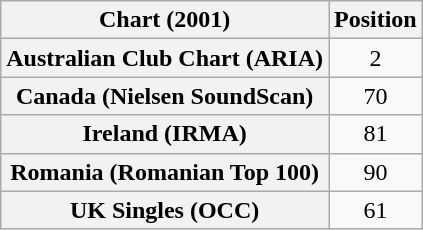<table class="wikitable sortable plainrowheaders" style="text-align:center">
<tr>
<th scope="col">Chart (2001)</th>
<th scope="col">Position</th>
</tr>
<tr>
<th scope="row">Australian Club Chart (ARIA)</th>
<td>2</td>
</tr>
<tr>
<th scope="row">Canada (Nielsen SoundScan)</th>
<td>70</td>
</tr>
<tr>
<th scope="row">Ireland (IRMA)</th>
<td>81</td>
</tr>
<tr>
<th scope="row">Romania (Romanian Top 100)</th>
<td>90</td>
</tr>
<tr>
<th scope="row">UK Singles (OCC)</th>
<td>61</td>
</tr>
</table>
